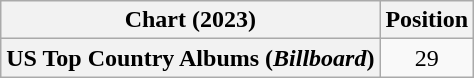<table class="wikitable plainrowheaders" style="text-align:center">
<tr>
<th scope="col">Chart (2023)</th>
<th scope="col">Position</th>
</tr>
<tr>
<th scope="row">US Top Country Albums (<em>Billboard</em>)</th>
<td>29</td>
</tr>
</table>
